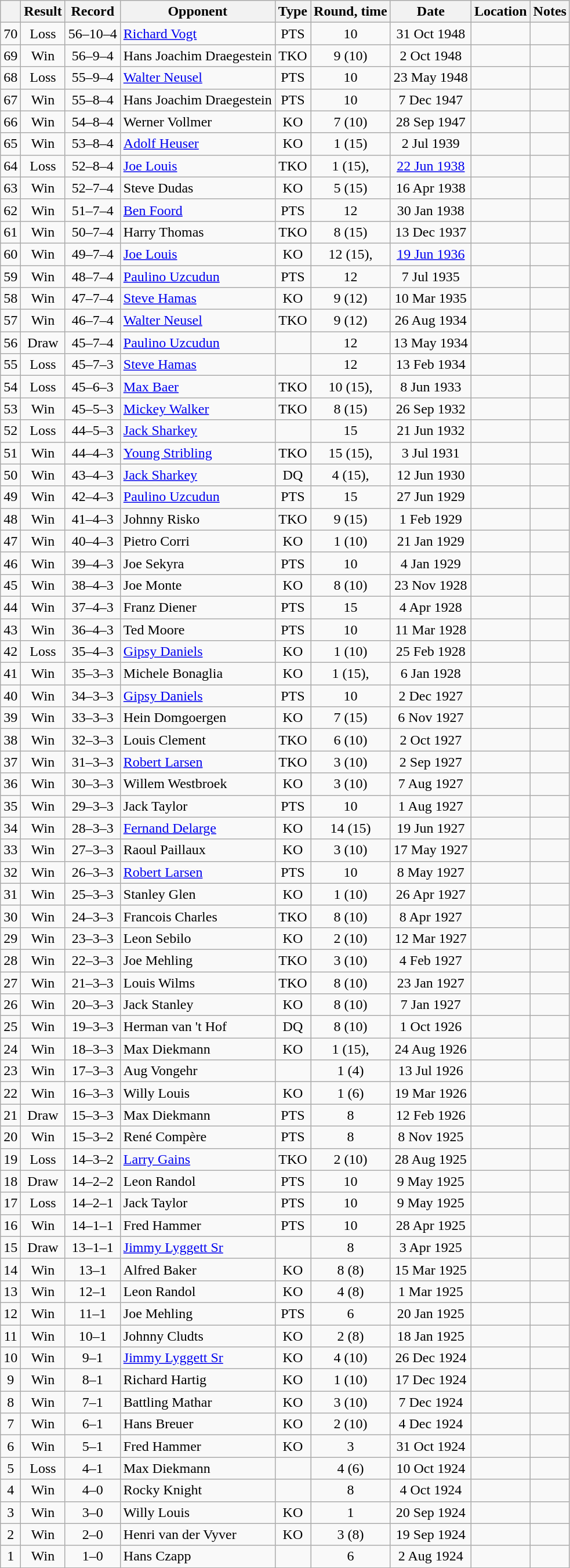<table class="wikitable" style="text-align:center">
<tr>
<th></th>
<th>Result</th>
<th>Record</th>
<th>Opponent</th>
<th>Type</th>
<th>Round, time</th>
<th>Date</th>
<th>Location</th>
<th>Notes</th>
</tr>
<tr>
<td>70</td>
<td>Loss</td>
<td>56–10–4</td>
<td style="text-align:left;"><a href='#'>Richard Vogt</a></td>
<td>PTS</td>
<td>10</td>
<td>31 Oct 1948</td>
<td style="text-align:left;"></td>
<td style="text-align:left;"></td>
</tr>
<tr>
<td>69</td>
<td>Win</td>
<td>56–9–4</td>
<td style="text-align:left;">Hans Joachim Draegestein</td>
<td>TKO</td>
<td>9 (10)</td>
<td>2 Oct 1948</td>
<td style="text-align:left;"></td>
<td style="text-align:left;"></td>
</tr>
<tr>
<td>68</td>
<td>Loss</td>
<td>55–9–4</td>
<td style="text-align:left;"><a href='#'>Walter Neusel</a></td>
<td>PTS</td>
<td>10</td>
<td>23 May 1948</td>
<td style="text-align:left;"></td>
<td style="text-align:left;"></td>
</tr>
<tr>
<td>67</td>
<td>Win</td>
<td>55–8–4</td>
<td style="text-align:left;">Hans Joachim Draegestein</td>
<td>PTS</td>
<td>10</td>
<td>7 Dec 1947</td>
<td style="text-align:left;"></td>
<td style="text-align:left;"></td>
</tr>
<tr>
<td>66</td>
<td>Win</td>
<td>54–8–4</td>
<td style="text-align:left;">Werner Vollmer</td>
<td>KO</td>
<td>7 (10)</td>
<td>28 Sep 1947</td>
<td style="text-align:left;"></td>
<td style="text-align:left;"></td>
</tr>
<tr>
<td>65</td>
<td>Win</td>
<td>53–8–4</td>
<td style="text-align:left;"><a href='#'>Adolf Heuser</a></td>
<td>KO</td>
<td>1 (15)</td>
<td>2 Jul 1939</td>
<td style="text-align:left;"></td>
<td style="text-align:left;"></td>
</tr>
<tr>
<td>64</td>
<td>Loss</td>
<td>52–8–4</td>
<td style="text-align:left;"><a href='#'>Joe Louis</a></td>
<td>TKO</td>
<td>1 (15), </td>
<td><a href='#'>22 Jun 1938</a></td>
<td style="text-align:left;"></td>
<td style="text-align:left;"></td>
</tr>
<tr>
<td>63</td>
<td>Win</td>
<td>52–7–4</td>
<td style="text-align:left;">Steve Dudas</td>
<td>KO</td>
<td>5 (15)</td>
<td>16 Apr 1938</td>
<td style="text-align:left;"></td>
<td style="text-align:left;"></td>
</tr>
<tr>
<td>62</td>
<td>Win</td>
<td>51–7–4</td>
<td style="text-align:left;"><a href='#'>Ben Foord</a></td>
<td>PTS</td>
<td>12</td>
<td>30 Jan 1938</td>
<td style="text-align:left;"></td>
<td style="text-align:left;"></td>
</tr>
<tr>
<td>61</td>
<td>Win</td>
<td>50–7–4</td>
<td style="text-align:left;">Harry Thomas</td>
<td>TKO</td>
<td>8 (15)</td>
<td>13 Dec 1937</td>
<td style="text-align:left;"></td>
<td style="text-align:left;"></td>
</tr>
<tr>
<td>60</td>
<td>Win</td>
<td>49–7–4</td>
<td style="text-align:left;"><a href='#'>Joe Louis</a></td>
<td>KO</td>
<td>12 (15), </td>
<td><a href='#'>19 Jun 1936</a></td>
<td style="text-align:left;"></td>
<td></td>
</tr>
<tr>
<td>59</td>
<td>Win</td>
<td>48–7–4</td>
<td style="text-align:left;"><a href='#'>Paulino Uzcudun</a></td>
<td>PTS</td>
<td>12</td>
<td>7 Jul 1935</td>
<td style="text-align:left;"></td>
<td style="text-align:left;"></td>
</tr>
<tr>
<td>58</td>
<td>Win</td>
<td>47–7–4</td>
<td style="text-align:left;"><a href='#'>Steve Hamas</a></td>
<td>KO</td>
<td>9 (12)</td>
<td>10 Mar 1935</td>
<td style="text-align:left;"></td>
<td style="text-align:left;"></td>
</tr>
<tr>
<td>57</td>
<td>Win</td>
<td>46–7–4</td>
<td style="text-align:left;"><a href='#'>Walter Neusel</a></td>
<td>TKO</td>
<td>9 (12)</td>
<td>26 Aug 1934</td>
<td style="text-align:left;"></td>
<td style="text-align:left;"></td>
</tr>
<tr>
<td>56</td>
<td>Draw</td>
<td>45–7–4</td>
<td style="text-align:left;"><a href='#'>Paulino Uzcudun</a></td>
<td></td>
<td>12</td>
<td>13 May 1934</td>
<td style="text-align:left;"></td>
<td style="text-align:left;"></td>
</tr>
<tr>
<td>55</td>
<td>Loss</td>
<td>45–7–3</td>
<td style="text-align:left;"><a href='#'>Steve Hamas</a></td>
<td></td>
<td>12</td>
<td>13 Feb 1934</td>
<td style="text-align:left;"></td>
<td style="text-align:left;"></td>
</tr>
<tr>
<td>54</td>
<td>Loss</td>
<td>45–6–3</td>
<td style="text-align:left;"><a href='#'>Max Baer</a></td>
<td>TKO</td>
<td>10 (15), </td>
<td>8 Jun 1933</td>
<td style="text-align:left;"></td>
<td></td>
</tr>
<tr>
<td>53</td>
<td>Win</td>
<td>45–5–3</td>
<td style="text-align:left;"><a href='#'>Mickey Walker</a></td>
<td>TKO</td>
<td>8 (15)</td>
<td>26 Sep 1932</td>
<td style="text-align:left;"></td>
<td style="text-align:left;"></td>
</tr>
<tr>
<td>52</td>
<td>Loss</td>
<td>44–5–3</td>
<td style="text-align:left;"><a href='#'>Jack Sharkey</a></td>
<td></td>
<td>15</td>
<td>21 Jun 1932</td>
<td style="text-align:left;"></td>
<td style="text-align:left;"></td>
</tr>
<tr>
<td>51</td>
<td>Win</td>
<td>44–4–3</td>
<td style="text-align:left;"><a href='#'>Young Stribling</a></td>
<td>TKO</td>
<td>15 (15), </td>
<td>3 Jul 1931</td>
<td style="text-align:left;"></td>
<td style="text-align:left;"></td>
</tr>
<tr>
<td>50</td>
<td>Win</td>
<td>43–4–3</td>
<td style="text-align:left;"><a href='#'>Jack Sharkey</a></td>
<td>DQ</td>
<td>4 (15), </td>
<td>12 Jun 1930</td>
<td style="text-align:left;"></td>
<td style="text-align:left;"></td>
</tr>
<tr>
<td>49</td>
<td>Win</td>
<td>42–4–3</td>
<td style="text-align:left;"><a href='#'>Paulino Uzcudun</a></td>
<td>PTS</td>
<td>15</td>
<td>27 Jun 1929</td>
<td style="text-align:left;"></td>
<td style="text-align:left;"></td>
</tr>
<tr>
<td>48</td>
<td>Win</td>
<td>41–4–3</td>
<td style="text-align:left;">Johnny Risko</td>
<td>TKO</td>
<td>9 (15)</td>
<td>1 Feb 1929</td>
<td style="text-align:left;"></td>
<td></td>
</tr>
<tr>
<td>47</td>
<td>Win</td>
<td>40–4–3</td>
<td style="text-align:left;">Pietro Corri</td>
<td>KO</td>
<td>1 (10)</td>
<td>21 Jan 1929</td>
<td style="text-align:left;"></td>
<td style="text-align:left;"></td>
</tr>
<tr>
<td>46</td>
<td>Win</td>
<td>39–4–3</td>
<td style="text-align:left;">Joe Sekyra</td>
<td>PTS</td>
<td>10</td>
<td>4 Jan 1929</td>
<td style="text-align:left;"></td>
<td style="text-align:left;"></td>
</tr>
<tr>
<td>45</td>
<td>Win</td>
<td>38–4–3</td>
<td style="text-align:left;">Joe Monte</td>
<td>KO</td>
<td>8 (10)</td>
<td>23 Nov 1928</td>
<td style="text-align:left;"></td>
<td style="text-align:left;"></td>
</tr>
<tr>
<td>44</td>
<td>Win</td>
<td>37–4–3</td>
<td style="text-align:left;">Franz Diener</td>
<td>PTS</td>
<td>15</td>
<td>4 Apr 1928</td>
<td style="text-align:left;"></td>
<td style="text-align:left;"></td>
</tr>
<tr>
<td>43</td>
<td>Win</td>
<td>36–4–3</td>
<td style="text-align:left;">Ted Moore</td>
<td>PTS</td>
<td>10</td>
<td>11 Mar 1928</td>
<td style="text-align:left;"></td>
<td style="text-align:left;"></td>
</tr>
<tr>
<td>42</td>
<td>Loss</td>
<td>35–4–3</td>
<td style="text-align:left;"><a href='#'>Gipsy Daniels</a></td>
<td>KO</td>
<td>1 (10)</td>
<td>25 Feb 1928</td>
<td style="text-align:left;"></td>
<td style="text-align:left;"></td>
</tr>
<tr>
<td>41</td>
<td>Win</td>
<td>35–3–3</td>
<td style="text-align:left;">Michele Bonaglia</td>
<td>KO</td>
<td>1 (15), </td>
<td>6 Jan 1928</td>
<td style="text-align:left;"></td>
<td style="text-align:left;"></td>
</tr>
<tr>
<td>40</td>
<td>Win</td>
<td>34–3–3</td>
<td style="text-align:left;"><a href='#'>Gipsy Daniels</a></td>
<td>PTS</td>
<td>10</td>
<td>2 Dec 1927</td>
<td style="text-align:left;"></td>
<td style="text-align:left;"></td>
</tr>
<tr>
<td>39</td>
<td>Win</td>
<td>33–3–3</td>
<td style="text-align:left;">Hein Domgoergen</td>
<td>KO</td>
<td>7 (15)</td>
<td>6 Nov 1927</td>
<td style="text-align:left;"></td>
<td style="text-align:left;"></td>
</tr>
<tr>
<td>38</td>
<td>Win</td>
<td>32–3–3</td>
<td style="text-align:left;">Louis Clement</td>
<td>TKO</td>
<td>6 (10)</td>
<td>2 Oct 1927</td>
<td style="text-align:left;"></td>
<td style="text-align:left;"></td>
</tr>
<tr>
<td>37</td>
<td>Win</td>
<td>31–3–3</td>
<td style="text-align:left;"><a href='#'>Robert Larsen</a></td>
<td>TKO</td>
<td>3 (10)</td>
<td>2 Sep 1927</td>
<td style="text-align:left;"></td>
<td style="text-align:left;"></td>
</tr>
<tr>
<td>36</td>
<td>Win</td>
<td>30–3–3</td>
<td style="text-align:left;">Willem Westbroek</td>
<td>KO</td>
<td>3 (10)</td>
<td>7 Aug 1927</td>
<td style="text-align:left;"></td>
<td style="text-align:left;"></td>
</tr>
<tr>
<td>35</td>
<td>Win</td>
<td>29–3–3</td>
<td style="text-align:left;">Jack Taylor</td>
<td>PTS</td>
<td>10</td>
<td>1 Aug 1927</td>
<td style="text-align:left;"></td>
<td style="text-align:left;"></td>
</tr>
<tr>
<td>34</td>
<td>Win</td>
<td>28–3–3</td>
<td style="text-align:left;"><a href='#'>Fernand Delarge</a></td>
<td>KO</td>
<td>14 (15)</td>
<td>19 Jun 1927</td>
<td style="text-align:left;"></td>
<td style="text-align:left;"></td>
</tr>
<tr>
<td>33</td>
<td>Win</td>
<td>27–3–3</td>
<td style="text-align:left;">Raoul Paillaux</td>
<td>KO</td>
<td>3 (10)</td>
<td>17 May 1927</td>
<td style="text-align:left;"></td>
<td style="text-align:left;"></td>
</tr>
<tr>
<td>32</td>
<td>Win</td>
<td>26–3–3</td>
<td style="text-align:left;"><a href='#'>Robert Larsen</a></td>
<td>PTS</td>
<td>10</td>
<td>8 May 1927</td>
<td style="text-align:left;"></td>
<td style="text-align:left;"></td>
</tr>
<tr>
<td>31</td>
<td>Win</td>
<td>25–3–3</td>
<td style="text-align:left;">Stanley Glen</td>
<td>KO</td>
<td>1 (10)</td>
<td>26 Apr 1927</td>
<td style="text-align:left;"></td>
<td style="text-align:left;"></td>
</tr>
<tr>
<td>30</td>
<td>Win</td>
<td>24–3–3</td>
<td style="text-align:left;">Francois Charles</td>
<td>TKO</td>
<td>8 (10)</td>
<td>8 Apr 1927</td>
<td style="text-align:left;"></td>
<td style="text-align:left;"></td>
</tr>
<tr>
<td>29</td>
<td>Win</td>
<td>23–3–3</td>
<td style="text-align:left;">Leon Sebilo</td>
<td>KO</td>
<td>2 (10)</td>
<td>12 Mar 1927</td>
<td style="text-align:left;"></td>
<td style="text-align:left;"></td>
</tr>
<tr>
<td>28</td>
<td>Win</td>
<td>22–3–3</td>
<td style="text-align:left;">Joe Mehling</td>
<td>TKO</td>
<td>3 (10)</td>
<td>4 Feb 1927</td>
<td style="text-align:left;"></td>
<td style="text-align:left;"></td>
</tr>
<tr>
<td>27</td>
<td>Win</td>
<td>21–3–3</td>
<td style="text-align:left;">Louis Wilms</td>
<td>TKO</td>
<td>8 (10)</td>
<td>23 Jan 1927</td>
<td style="text-align:left;"></td>
<td style="text-align:left;"></td>
</tr>
<tr>
<td>26</td>
<td>Win</td>
<td>20–3–3</td>
<td style="text-align:left;">Jack Stanley</td>
<td>KO</td>
<td>8 (10)</td>
<td>7 Jan 1927</td>
<td style="text-align:left;"></td>
<td style="text-align:left;"></td>
</tr>
<tr>
<td>25</td>
<td>Win</td>
<td>19–3–3</td>
<td style="text-align:left;">Herman van 't Hof</td>
<td>DQ</td>
<td>8 (10)</td>
<td>1 Oct 1926</td>
<td style="text-align:left;"></td>
<td style="text-align:left;"></td>
</tr>
<tr>
<td>24</td>
<td>Win</td>
<td>18–3–3</td>
<td style="text-align:left;">Max Diekmann</td>
<td>KO</td>
<td>1 (15), </td>
<td>24 Aug 1926</td>
<td style="text-align:left;"></td>
<td style="text-align:left;"></td>
</tr>
<tr>
<td>23</td>
<td>Win</td>
<td>17–3–3</td>
<td style="text-align:left;">Aug Vongehr</td>
<td></td>
<td>1 (4)</td>
<td>13 Jul 1926</td>
<td style="text-align:left;"></td>
<td style="text-align:left;"></td>
</tr>
<tr>
<td>22</td>
<td>Win</td>
<td>16–3–3</td>
<td style="text-align:left;">Willy Louis</td>
<td>KO</td>
<td>1 (6)</td>
<td>19 Mar 1926</td>
<td style="text-align:left;"></td>
<td style="text-align:left;"></td>
</tr>
<tr>
<td>21</td>
<td>Draw</td>
<td>15–3–3</td>
<td style="text-align:left;">Max Diekmann</td>
<td>PTS</td>
<td>8</td>
<td>12 Feb 1926</td>
<td style="text-align:left;"></td>
<td style="text-align:left;"></td>
</tr>
<tr>
<td>20</td>
<td>Win</td>
<td>15–3–2</td>
<td style="text-align:left;">René Compère</td>
<td>PTS</td>
<td>8</td>
<td>8 Nov 1925</td>
<td style="text-align:left;"></td>
<td style="text-align:left;"></td>
</tr>
<tr>
<td>19</td>
<td>Loss</td>
<td>14–3–2</td>
<td style="text-align:left;"><a href='#'>Larry Gains</a></td>
<td>TKO</td>
<td>2 (10)</td>
<td>28 Aug 1925</td>
<td style="text-align:left;"></td>
<td style="text-align:left;"></td>
</tr>
<tr>
<td>18</td>
<td>Draw</td>
<td>14–2–2</td>
<td style="text-align:left;">Leon Randol</td>
<td>PTS</td>
<td>10</td>
<td>9 May 1925</td>
<td style="text-align:left;"></td>
<td style="text-align:left;"></td>
</tr>
<tr>
<td>17</td>
<td>Loss</td>
<td>14–2–1</td>
<td style="text-align:left;">Jack Taylor</td>
<td>PTS</td>
<td>10</td>
<td>9 May 1925</td>
<td style="text-align:left;"></td>
<td style="text-align:left;"></td>
</tr>
<tr>
<td>16</td>
<td>Win</td>
<td>14–1–1</td>
<td style="text-align:left;">Fred Hammer</td>
<td>PTS</td>
<td>10</td>
<td>28 Apr 1925</td>
<td style="text-align:left;"></td>
<td style="text-align:left;"></td>
</tr>
<tr>
<td>15</td>
<td>Draw</td>
<td>13–1–1</td>
<td style="text-align:left;"><a href='#'>Jimmy Lyggett Sr</a></td>
<td></td>
<td>8</td>
<td>3 Apr 1925</td>
<td style="text-align:left;"></td>
<td style="text-align:left;"></td>
</tr>
<tr>
<td>14</td>
<td>Win</td>
<td>13–1</td>
<td style="text-align:left;">Alfred Baker</td>
<td>KO</td>
<td>8 (8)</td>
<td>15 Mar 1925</td>
<td style="text-align:left;"></td>
<td style="text-align:left;"></td>
</tr>
<tr>
<td>13</td>
<td>Win</td>
<td>12–1</td>
<td style="text-align:left;">Leon Randol</td>
<td>KO</td>
<td>4 (8)</td>
<td>1 Mar 1925</td>
<td style="text-align:left;"></td>
<td style="text-align:left;"></td>
</tr>
<tr>
<td>12</td>
<td>Win</td>
<td>11–1</td>
<td style="text-align:left;">Joe Mehling</td>
<td>PTS</td>
<td>6</td>
<td>20 Jan 1925</td>
<td style="text-align:left;"></td>
<td style="text-align:left;"></td>
</tr>
<tr>
<td>11</td>
<td>Win</td>
<td>10–1</td>
<td style="text-align:left;">Johnny Cludts</td>
<td>KO</td>
<td>2 (8)</td>
<td>18 Jan 1925</td>
<td style="text-align:left;"></td>
<td style="text-align:left;"></td>
</tr>
<tr>
<td>10</td>
<td>Win</td>
<td>9–1</td>
<td style="text-align:left;"><a href='#'>Jimmy Lyggett Sr</a></td>
<td>KO</td>
<td>4 (10)</td>
<td>26 Dec 1924</td>
<td style="text-align:left;"></td>
<td style="text-align:left;"></td>
</tr>
<tr>
<td>9</td>
<td>Win</td>
<td>8–1</td>
<td style="text-align:left;">Richard Hartig</td>
<td>KO</td>
<td>1 (10)</td>
<td>17 Dec 1924</td>
<td style="text-align:left;"></td>
<td style="text-align:left;"></td>
</tr>
<tr>
<td>8</td>
<td>Win</td>
<td>7–1</td>
<td style="text-align:left;">Battling Mathar</td>
<td>KO</td>
<td>3 (10)</td>
<td>7 Dec 1924</td>
<td style="text-align:left;"></td>
<td style="text-align:left;"></td>
</tr>
<tr>
<td>7</td>
<td>Win</td>
<td>6–1</td>
<td style="text-align:left;">Hans Breuer</td>
<td>KO</td>
<td>2 (10)</td>
<td>4 Dec 1924</td>
<td style="text-align:left;"></td>
<td style="text-align:left;"></td>
</tr>
<tr>
<td>6</td>
<td>Win</td>
<td>5–1</td>
<td style="text-align:left;">Fred Hammer</td>
<td>KO</td>
<td>3</td>
<td>31 Oct 1924</td>
<td style="text-align:left;"></td>
<td style="text-align:left;"></td>
</tr>
<tr>
<td>5</td>
<td>Loss</td>
<td>4–1</td>
<td style="text-align:left;">Max Diekmann</td>
<td></td>
<td>4 (6)</td>
<td>10 Oct 1924</td>
<td style="text-align:left;"></td>
<td style="text-align:left;"></td>
</tr>
<tr>
<td>4</td>
<td>Win</td>
<td>4–0</td>
<td style="text-align:left;">Rocky Knight</td>
<td></td>
<td>8</td>
<td>4 Oct 1924</td>
<td style="text-align:left;"></td>
<td style="text-align:left;"></td>
</tr>
<tr>
<td>3</td>
<td>Win</td>
<td>3–0</td>
<td style="text-align:left;">Willy Louis</td>
<td>KO</td>
<td>1</td>
<td>20 Sep 1924</td>
<td style="text-align:left;"></td>
<td></td>
</tr>
<tr>
<td>2</td>
<td>Win</td>
<td>2–0</td>
<td style="text-align:left;">Henri van der Vyver</td>
<td>KO</td>
<td>3 (8)</td>
<td>19 Sep 1924</td>
<td style="text-align:left;"></td>
<td></td>
</tr>
<tr>
<td>1</td>
<td>Win</td>
<td>1–0</td>
<td style="text-align:left;">Hans Czapp</td>
<td></td>
<td>6</td>
<td>2 Aug 1924</td>
<td style="text-align:left;"></td>
<td style="text-align:left;"></td>
</tr>
</table>
